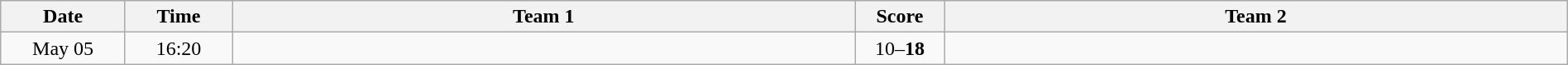<table class="wikitable" width="100%">
<tr>
<th style="width:7%">Date</th>
<th style="width:6%">Time</th>
<th style="width:35%">Team 1</th>
<th style="width:5%">Score</th>
<th style="width:35%">Team 2</th>
</tr>
<tr>
<td style="text-align:center">May 05</td>
<td style="text-align:center">16:20</td>
<td style="text-align:right"></td>
<td style="text-align:center">10–<strong>18</strong></td>
<td style="text-align:left"><strong></strong></td>
</tr>
</table>
